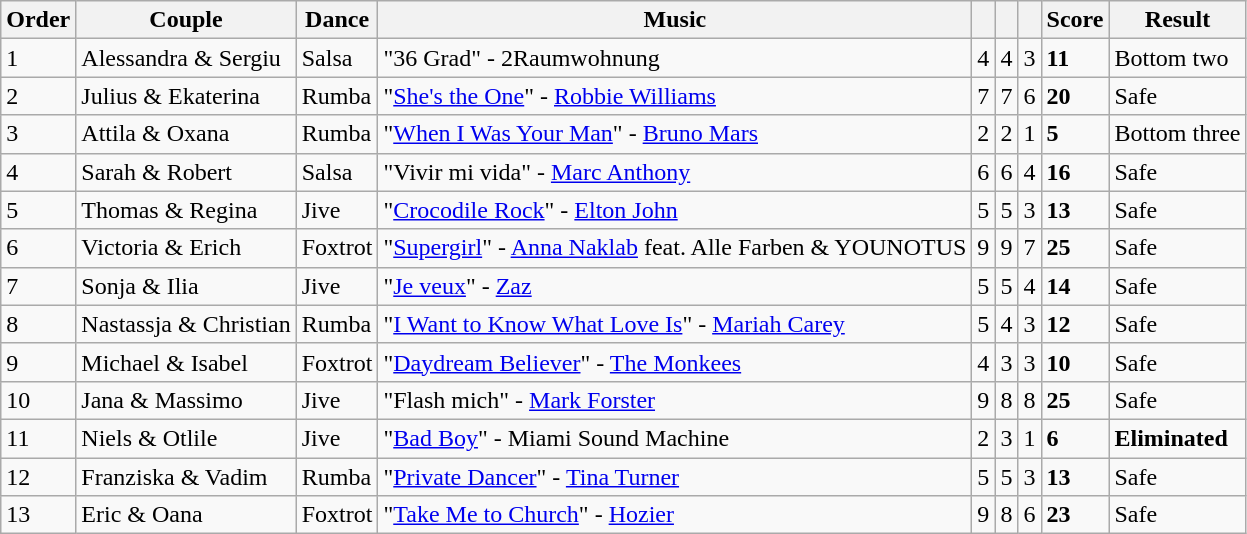<table class="wikitable sortable center">
<tr>
<th>Order</th>
<th>Couple</th>
<th>Dance</th>
<th>Music</th>
<th><small></small></th>
<th><small></small></th>
<th><small></small></th>
<th>Score</th>
<th>Result</th>
</tr>
<tr>
<td>1</td>
<td>Alessandra & Sergiu</td>
<td>Salsa</td>
<td>"36 Grad" - 2Raumwohnung</td>
<td>4</td>
<td>4</td>
<td>3</td>
<td><strong>11</strong></td>
<td>Bottom two</td>
</tr>
<tr>
<td>2</td>
<td>Julius & Ekaterina</td>
<td>Rumba</td>
<td>"<a href='#'>She's the One</a>" - <a href='#'>Robbie Williams</a></td>
<td>7</td>
<td>7</td>
<td>6</td>
<td><strong>20</strong></td>
<td>Safe</td>
</tr>
<tr>
<td>3</td>
<td>Attila & Oxana</td>
<td>Rumba</td>
<td>"<a href='#'>When I Was Your Man</a>" - <a href='#'>Bruno Mars</a></td>
<td>2</td>
<td>2</td>
<td>1</td>
<td><strong>5</strong></td>
<td>Bottom three</td>
</tr>
<tr>
<td>4</td>
<td>Sarah & Robert</td>
<td>Salsa</td>
<td>"Vivir mi vida" - <a href='#'>Marc Anthony</a></td>
<td>6</td>
<td>6</td>
<td>4</td>
<td><strong>16</strong></td>
<td>Safe</td>
</tr>
<tr>
<td>5</td>
<td>Thomas & Regina</td>
<td>Jive</td>
<td>"<a href='#'>Crocodile Rock</a>" - <a href='#'>Elton John</a></td>
<td>5</td>
<td>5</td>
<td>3</td>
<td><strong>13</strong></td>
<td>Safe</td>
</tr>
<tr>
<td>6</td>
<td>Victoria & Erich</td>
<td>Foxtrot</td>
<td>"<a href='#'>Supergirl</a>" - <a href='#'>Anna Naklab</a> feat. Alle Farben & YOUNOTUS</td>
<td>9</td>
<td>9</td>
<td>7</td>
<td><strong>25</strong></td>
<td>Safe</td>
</tr>
<tr>
<td>7</td>
<td>Sonja & Ilia</td>
<td>Jive</td>
<td>"<a href='#'>Je veux</a>" - <a href='#'>Zaz</a></td>
<td>5</td>
<td>5</td>
<td>4</td>
<td><strong>14</strong></td>
<td>Safe</td>
</tr>
<tr>
<td>8</td>
<td>Nastassja & Christian</td>
<td>Rumba</td>
<td>"<a href='#'>I Want to Know What Love Is</a>" - <a href='#'>Mariah Carey</a></td>
<td>5</td>
<td>4</td>
<td>3</td>
<td><strong>12</strong></td>
<td>Safe</td>
</tr>
<tr>
<td>9</td>
<td>Michael & Isabel</td>
<td>Foxtrot</td>
<td>"<a href='#'>Daydream Believer</a>" - <a href='#'>The Monkees</a></td>
<td>4</td>
<td>3</td>
<td>3</td>
<td><strong>10</strong></td>
<td>Safe</td>
</tr>
<tr>
<td>10</td>
<td>Jana & Massimo</td>
<td>Jive</td>
<td>"Flash mich" - <a href='#'>Mark Forster</a></td>
<td>9</td>
<td>8</td>
<td>8</td>
<td><strong>25</strong></td>
<td>Safe</td>
</tr>
<tr>
<td>11</td>
<td>Niels & Otlile</td>
<td>Jive</td>
<td>"<a href='#'>Bad Boy</a>" - Miami Sound Machine</td>
<td>2</td>
<td>3</td>
<td>1</td>
<td><strong>6</strong></td>
<td><strong>Eliminated</strong></td>
</tr>
<tr>
<td>12</td>
<td>Franziska & Vadim</td>
<td>Rumba</td>
<td>"<a href='#'>Private Dancer</a>" - <a href='#'>Tina Turner</a></td>
<td>5</td>
<td>5</td>
<td>3</td>
<td><strong>13</strong></td>
<td>Safe</td>
</tr>
<tr>
<td>13</td>
<td>Eric & Oana</td>
<td>Foxtrot</td>
<td>"<a href='#'>Take Me to Church</a>" - <a href='#'>Hozier</a></td>
<td>9</td>
<td>8</td>
<td>6</td>
<td><strong>23</strong></td>
<td>Safe</td>
</tr>
</table>
